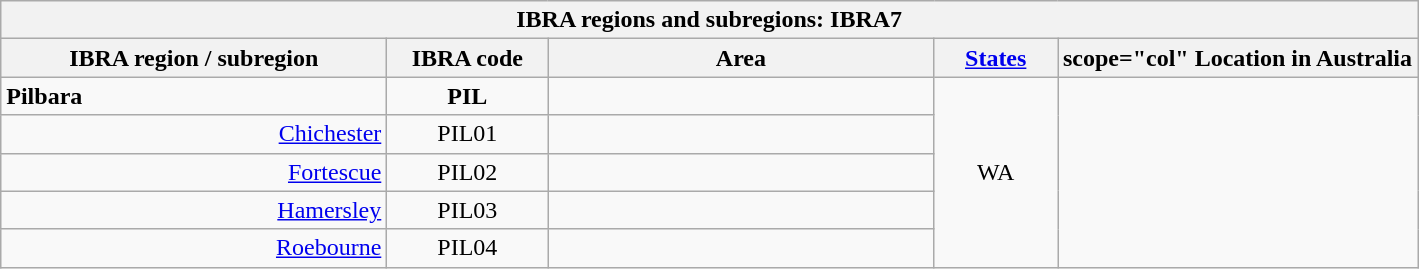<table class="wikitable sortable">
<tr>
<th rowwidth=100px colspan=5>IBRA regions and subregions: IBRA7</th>
</tr>
<tr>
<th scope="col" width="250px">IBRA region / subregion</th>
<th scope="col" width="100px">IBRA code</th>
<th scope="col" width="250px">Area</th>
<th scope="col" width="75px"><a href='#'>States</a></th>
<th>scope="col" Location in Australia</th>
</tr>
<tr>
<td><strong>Pilbara</strong></td>
<td align="center"><strong>PIL</strong></td>
<td align="right"><strong></strong></td>
<td align="center" rowspan=5>WA</td>
<td align="center" rowspan=5 colspan=3></td>
</tr>
<tr>
<td align="right"><a href='#'>Chichester</a></td>
<td align="center">PIL01</td>
<td align="right"></td>
</tr>
<tr>
<td align="right"><a href='#'>Fortescue</a></td>
<td align="center">PIL02</td>
<td align="right"></td>
</tr>
<tr>
<td align="right"><a href='#'>Hamersley</a></td>
<td align="center">PIL03</td>
<td align="right"></td>
</tr>
<tr>
<td align="right"><a href='#'>Roebourne</a></td>
<td align="center">PIL04</td>
<td align="right"></td>
</tr>
</table>
